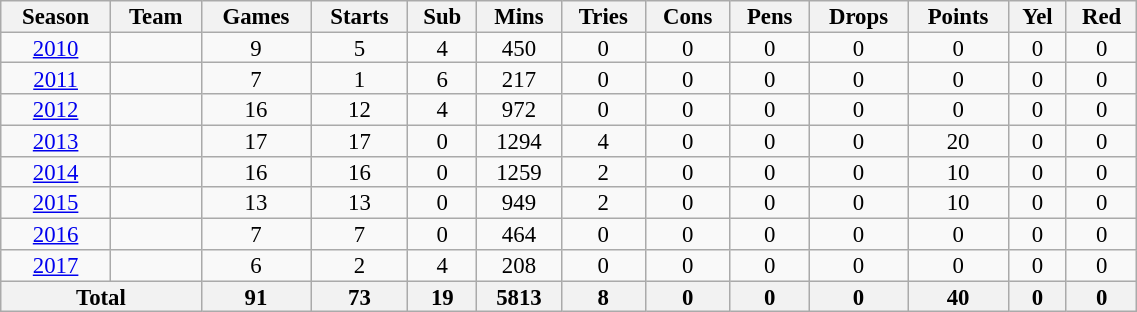<table class="wikitable" style="text-align:center; line-height:90%; font-size:95%; width:60%;">
<tr>
<th>Season</th>
<th>Team</th>
<th>Games</th>
<th>Starts</th>
<th>Sub</th>
<th>Mins</th>
<th>Tries</th>
<th>Cons</th>
<th>Pens</th>
<th>Drops</th>
<th>Points</th>
<th>Yel</th>
<th>Red</th>
</tr>
<tr>
<td><a href='#'>2010</a></td>
<td></td>
<td>9</td>
<td>5</td>
<td>4</td>
<td>450</td>
<td>0</td>
<td>0</td>
<td>0</td>
<td>0</td>
<td>0</td>
<td>0</td>
<td>0</td>
</tr>
<tr>
<td><a href='#'>2011</a></td>
<td></td>
<td>7</td>
<td>1</td>
<td>6</td>
<td>217</td>
<td>0</td>
<td>0</td>
<td>0</td>
<td>0</td>
<td>0</td>
<td>0</td>
<td>0</td>
</tr>
<tr>
<td><a href='#'>2012</a></td>
<td></td>
<td>16</td>
<td>12</td>
<td>4</td>
<td>972</td>
<td>0</td>
<td>0</td>
<td>0</td>
<td>0</td>
<td>0</td>
<td>0</td>
<td>0</td>
</tr>
<tr>
<td><a href='#'>2013</a></td>
<td></td>
<td>17</td>
<td>17</td>
<td>0</td>
<td>1294</td>
<td>4</td>
<td>0</td>
<td>0</td>
<td>0</td>
<td>20</td>
<td>0</td>
<td>0</td>
</tr>
<tr>
<td><a href='#'>2014</a></td>
<td></td>
<td>16</td>
<td>16</td>
<td>0</td>
<td>1259</td>
<td>2</td>
<td>0</td>
<td>0</td>
<td>0</td>
<td>10</td>
<td>0</td>
<td>0</td>
</tr>
<tr>
<td><a href='#'>2015</a></td>
<td></td>
<td>13</td>
<td>13</td>
<td>0</td>
<td>949</td>
<td>2</td>
<td>0</td>
<td>0</td>
<td>0</td>
<td>10</td>
<td>0</td>
<td>0</td>
</tr>
<tr>
<td><a href='#'>2016</a></td>
<td></td>
<td>7</td>
<td>7</td>
<td>0</td>
<td>464</td>
<td>0</td>
<td>0</td>
<td>0</td>
<td>0</td>
<td>0</td>
<td>0</td>
<td>0</td>
</tr>
<tr>
<td><a href='#'>2017</a></td>
<td></td>
<td>6</td>
<td>2</td>
<td>4</td>
<td>208</td>
<td>0</td>
<td>0</td>
<td>0</td>
<td>0</td>
<td>0</td>
<td>0</td>
<td>0</td>
</tr>
<tr>
<th colspan="2">Total</th>
<th>91</th>
<th>73</th>
<th>19</th>
<th>5813</th>
<th>8</th>
<th>0</th>
<th>0</th>
<th>0</th>
<th>40</th>
<th>0</th>
<th>0</th>
</tr>
</table>
